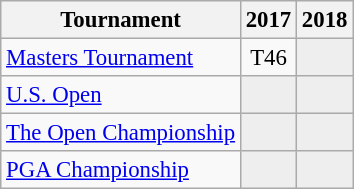<table class="wikitable" style="font-size:95%;text-align:center;">
<tr>
<th>Tournament</th>
<th>2017</th>
<th>2018</th>
</tr>
<tr>
<td align=left><a href='#'>Masters Tournament</a></td>
<td>T46</td>
<td style="background:#eeeeee;"></td>
</tr>
<tr>
<td align=left><a href='#'>U.S. Open</a></td>
<td style="background:#eeeeee;"></td>
<td style="background:#eeeeee;"></td>
</tr>
<tr>
<td align=left><a href='#'>The Open Championship</a></td>
<td style="background:#eeeeee;"></td>
<td style="background:#eeeeee;"></td>
</tr>
<tr>
<td align=left><a href='#'>PGA Championship</a></td>
<td style="background:#eeeeee;"></td>
<td style="background:#eeeeee;"></td>
</tr>
</table>
